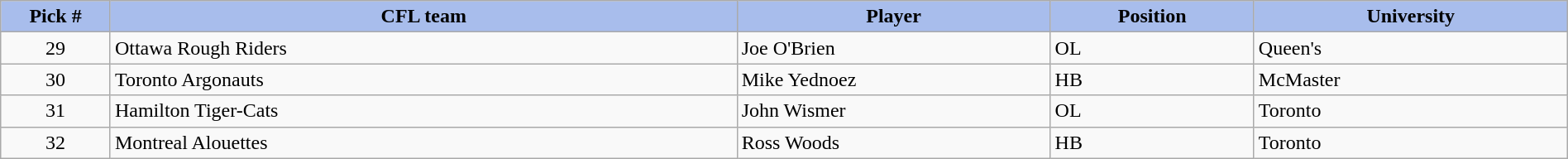<table class="wikitable" style="width: 100%">
<tr>
<th style="background:#A8BDEC;" width=7%>Pick #</th>
<th width=40% style="background:#A8BDEC;">CFL team</th>
<th width=20% style="background:#A8BDEC;">Player</th>
<th width=13% style="background:#A8BDEC;">Position</th>
<th width=20% style="background:#A8BDEC;">University</th>
</tr>
<tr>
<td align=center>29</td>
<td>Ottawa Rough Riders</td>
<td>Joe O'Brien</td>
<td>OL</td>
<td>Queen's</td>
</tr>
<tr>
<td align=center>30</td>
<td>Toronto Argonauts</td>
<td>Mike Yednoez</td>
<td>HB</td>
<td>McMaster</td>
</tr>
<tr>
<td align=center>31</td>
<td>Hamilton Tiger-Cats</td>
<td>John Wismer</td>
<td>OL</td>
<td>Toronto</td>
</tr>
<tr>
<td align=center>32</td>
<td>Montreal Alouettes</td>
<td>Ross Woods</td>
<td>HB</td>
<td>Toronto</td>
</tr>
</table>
